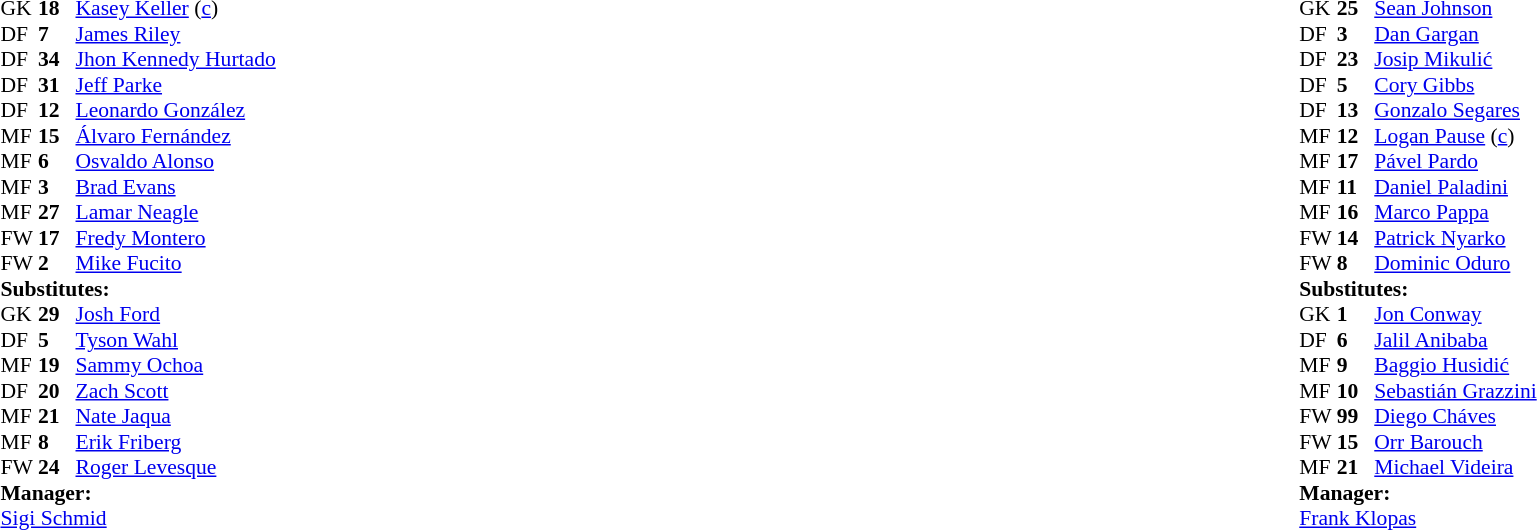<table width="100%">
<tr>
<td valign="top" width="40%"><br><table style="font-size: 90%" cellspacing="0" cellpadding="0">
<tr>
<th width=25></th>
<th width=25></th>
</tr>
<tr>
<td>GK</td>
<td><strong>18</strong></td>
<td><a href='#'>Kasey Keller</a> (<a href='#'>c</a>)</td>
</tr>
<tr>
<td>DF</td>
<td><strong>7</strong></td>
<td><a href='#'>James Riley</a></td>
</tr>
<tr>
<td>DF</td>
<td><strong>34</strong></td>
<td><a href='#'>Jhon Kennedy Hurtado</a></td>
</tr>
<tr>
<td>DF</td>
<td><strong>31</strong></td>
<td><a href='#'>Jeff Parke</a></td>
</tr>
<tr>
<td>DF</td>
<td><strong>12</strong></td>
<td><a href='#'>Leonardo González</a></td>
</tr>
<tr>
<td>MF</td>
<td><strong>15</strong></td>
<td><a href='#'>Álvaro Fernández</a></td>
<td></td>
<td></td>
</tr>
<tr>
<td>MF</td>
<td><strong>6</strong></td>
<td><a href='#'>Osvaldo Alonso</a></td>
<td></td>
</tr>
<tr>
<td>MF</td>
<td><strong>3</strong></td>
<td><a href='#'>Brad Evans</a></td>
</tr>
<tr>
<td>MF</td>
<td><strong>27</strong></td>
<td><a href='#'>Lamar Neagle</a></td>
</tr>
<tr>
<td>FW</td>
<td><strong>17</strong></td>
<td><a href='#'>Fredy Montero</a></td>
</tr>
<tr>
<td>FW</td>
<td><strong>2</strong></td>
<td><a href='#'>Mike Fucito</a></td>
<td></td>
<td></td>
</tr>
<tr>
<td colspan=3><strong>Substitutes:</strong></td>
</tr>
<tr>
<td>GK</td>
<td><strong>29</strong></td>
<td><a href='#'>Josh Ford</a></td>
</tr>
<tr>
<td>DF</td>
<td><strong>5</strong></td>
<td><a href='#'>Tyson Wahl</a></td>
</tr>
<tr>
<td>MF</td>
<td><strong>19</strong></td>
<td><a href='#'>Sammy Ochoa</a></td>
</tr>
<tr>
<td>DF</td>
<td><strong>20</strong></td>
<td><a href='#'>Zach Scott</a></td>
</tr>
<tr>
<td>MF</td>
<td><strong>21</strong></td>
<td><a href='#'>Nate Jaqua</a></td>
</tr>
<tr>
<td>MF</td>
<td><strong>8</strong></td>
<td><a href='#'>Erik Friberg</a></td>
<td></td>
<td></td>
</tr>
<tr>
<td>FW</td>
<td><strong>24</strong></td>
<td><a href='#'>Roger Levesque</a></td>
<td></td>
<td></td>
</tr>
<tr>
<td colspan=3><strong>Manager:</strong></td>
</tr>
<tr>
<td colspan=4><a href='#'>Sigi Schmid</a></td>
</tr>
</table>
</td>
<td valign="top"></td>
<td valign="top" width="50%"><br><table style="font-size: 90%" cellspacing="0" cellpadding="0" align="center">
<tr>
<th width=25></th>
<th width=25></th>
</tr>
<tr>
<td>GK</td>
<td><strong>25</strong></td>
<td><a href='#'>Sean Johnson</a></td>
</tr>
<tr>
<td>DF</td>
<td><strong>3</strong></td>
<td><a href='#'>Dan Gargan</a></td>
<td></td>
<td></td>
</tr>
<tr>
<td>DF</td>
<td><strong>23</strong></td>
<td><a href='#'>Josip Mikulić</a></td>
<td></td>
<td></td>
</tr>
<tr>
<td>DF</td>
<td><strong>5</strong></td>
<td><a href='#'>Cory Gibbs</a></td>
</tr>
<tr>
<td>DF</td>
<td><strong>13</strong></td>
<td><a href='#'>Gonzalo Segares</a></td>
</tr>
<tr>
<td>MF</td>
<td><strong>12</strong></td>
<td><a href='#'>Logan Pause</a> (<a href='#'>c</a>)</td>
</tr>
<tr>
<td>MF</td>
<td><strong>17</strong></td>
<td><a href='#'>Pável Pardo</a></td>
</tr>
<tr>
<td>MF</td>
<td><strong>11</strong></td>
<td><a href='#'>Daniel Paladini</a></td>
<td></td>
<td></td>
</tr>
<tr>
<td>MF</td>
<td><strong>16</strong></td>
<td><a href='#'>Marco Pappa</a></td>
</tr>
<tr>
<td>FW</td>
<td><strong>14</strong></td>
<td><a href='#'>Patrick Nyarko</a></td>
<td></td>
</tr>
<tr>
<td>FW</td>
<td><strong>8</strong></td>
<td><a href='#'>Dominic Oduro</a></td>
</tr>
<tr>
<td colspan=3><strong>Substitutes:</strong></td>
</tr>
<tr>
<td>GK</td>
<td><strong>1</strong></td>
<td><a href='#'>Jon Conway</a></td>
</tr>
<tr>
<td>DF</td>
<td><strong>6</strong></td>
<td><a href='#'>Jalil Anibaba</a></td>
<td></td>
<td></td>
</tr>
<tr>
<td>MF</td>
<td><strong>9</strong></td>
<td><a href='#'>Baggio Husidić</a></td>
</tr>
<tr>
<td>MF</td>
<td><strong>10</strong></td>
<td><a href='#'>Sebastián Grazzini</a></td>
<td></td>
<td></td>
</tr>
<tr>
<td>FW</td>
<td><strong>99</strong></td>
<td><a href='#'>Diego Cháves</a></td>
<td></td>
<td></td>
</tr>
<tr>
<td>FW</td>
<td><strong>15</strong></td>
<td><a href='#'>Orr Barouch</a></td>
</tr>
<tr>
<td>MF</td>
<td><strong>21</strong></td>
<td><a href='#'>Michael Videira</a></td>
</tr>
<tr>
<td colspan=3><strong>Manager:</strong></td>
</tr>
<tr>
<td colspan=4><a href='#'>Frank Klopas</a></td>
</tr>
</table>
</td>
</tr>
</table>
